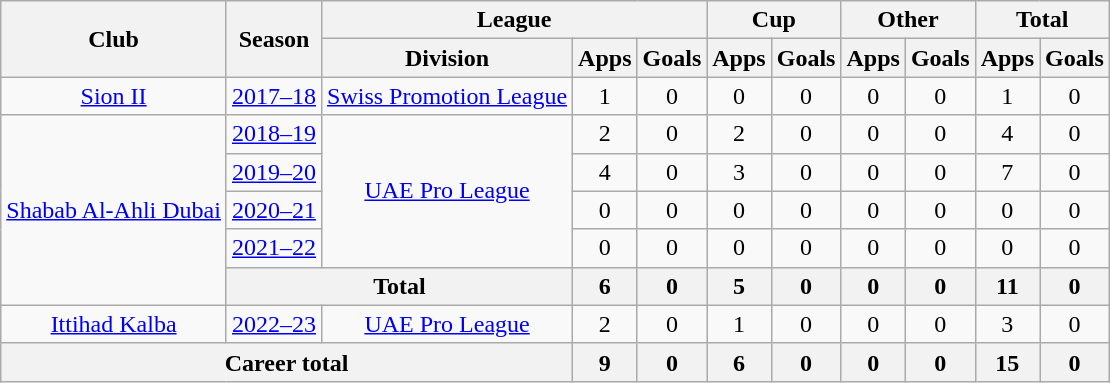<table class="wikitable" style="text-align:center">
<tr>
<th rowspan=2>Club</th>
<th rowspan=2>Season</th>
<th colspan=3>League</th>
<th colspan=2>Cup</th>
<th colspan=2>Other</th>
<th colspan=2>Total</th>
</tr>
<tr>
<th>Division</th>
<th>Apps</th>
<th>Goals</th>
<th>Apps</th>
<th>Goals</th>
<th>Apps</th>
<th>Goals</th>
<th>Apps</th>
<th>Goals</th>
</tr>
<tr>
<td><a href='#'>Sion II</a></td>
<td><a href='#'>2017–18</a></td>
<td><a href='#'>Swiss Promotion League</a></td>
<td>1</td>
<td>0</td>
<td>0</td>
<td>0</td>
<td>0</td>
<td>0</td>
<td>1</td>
<td>0</td>
</tr>
<tr>
<td rowspan="5"><a href='#'>Shabab Al-Ahli Dubai</a></td>
<td><a href='#'>2018–19</a></td>
<td rowspan="4"><a href='#'>UAE Pro League</a></td>
<td>2</td>
<td>0</td>
<td>2</td>
<td>0</td>
<td>0</td>
<td>0</td>
<td>4</td>
<td>0</td>
</tr>
<tr>
<td><a href='#'>2019–20</a></td>
<td>4</td>
<td>0</td>
<td>3</td>
<td>0</td>
<td>0</td>
<td>0</td>
<td>7</td>
<td>0</td>
</tr>
<tr>
<td><a href='#'>2020–21</a></td>
<td>0</td>
<td>0</td>
<td>0</td>
<td>0</td>
<td>0</td>
<td>0</td>
<td>0</td>
<td>0</td>
</tr>
<tr>
<td><a href='#'>2021–22</a></td>
<td>0</td>
<td>0</td>
<td>0</td>
<td>0</td>
<td>0</td>
<td>0</td>
<td>0</td>
<td>0</td>
</tr>
<tr>
<th colspan="2"><strong>Total</strong></th>
<th>6</th>
<th>0</th>
<th>5</th>
<th>0</th>
<th>0</th>
<th>0</th>
<th>11</th>
<th>0</th>
</tr>
<tr>
<td><a href='#'>Ittihad Kalba</a></td>
<td><a href='#'>2022–23</a></td>
<td><a href='#'>UAE Pro League</a></td>
<td>2</td>
<td>0</td>
<td>1</td>
<td>0</td>
<td>0</td>
<td>0</td>
<td>3</td>
<td>0</td>
</tr>
<tr>
<th colspan="3"><strong>Career total</strong></th>
<th>9</th>
<th>0</th>
<th>6</th>
<th>0</th>
<th>0</th>
<th>0</th>
<th>15</th>
<th>0</th>
</tr>
</table>
